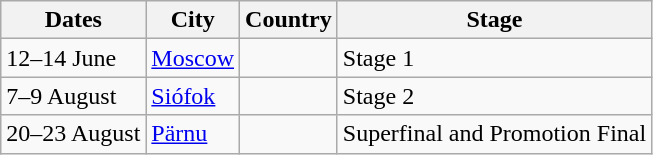<table class="wikitable">
<tr>
<th>Dates</th>
<th>City</th>
<th>Country</th>
<th>Stage</th>
</tr>
<tr>
<td>12–14 June</td>
<td><a href='#'>Moscow</a></td>
<td></td>
<td>Stage 1</td>
</tr>
<tr>
<td>7–9 August</td>
<td><a href='#'>Siófok</a></td>
<td></td>
<td>Stage 2</td>
</tr>
<tr>
<td>20–23 August</td>
<td><a href='#'>Pärnu</a></td>
<td></td>
<td>Superfinal and Promotion Final</td>
</tr>
</table>
